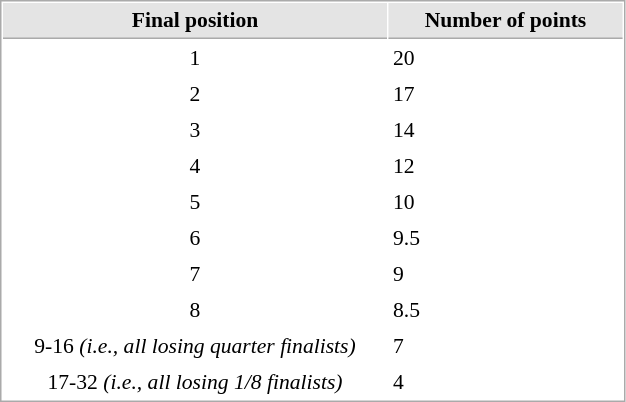<table cellspacing="1" cellpadding="3" style="border:1px solid #aaa; font-size:90%;">
<tr style="background:#e4e4e4;">
<th style="border-bottom:1px solid #aaa; width:250px;">Final position</th>
<th style="border-bottom:1px solid #aaa; width:150px;">Number of points</th>
</tr>
<tr>
<td style="text-align:center;">1</td>
<td>20</td>
</tr>
<tr>
<td style="text-align:center;">2</td>
<td>17</td>
</tr>
<tr>
<td style="text-align:center;">3</td>
<td>14</td>
</tr>
<tr>
<td style="text-align:center;">4</td>
<td>12</td>
</tr>
<tr>
<td style="text-align:center;">5</td>
<td>10</td>
</tr>
<tr>
<td style="text-align:center;">6</td>
<td>9.5</td>
</tr>
<tr>
<td style="text-align:center;">7</td>
<td>9</td>
</tr>
<tr>
<td style="text-align:center;">8</td>
<td>8.5</td>
</tr>
<tr>
<td style="text-align:center;">9-16 <em>(i.e., all losing quarter finalists)</em></td>
<td>7</td>
</tr>
<tr>
<td style="text-align:center;">17-32 <em>(i.e., all losing 1/8 finalists)</em></td>
<td>4</td>
</tr>
</table>
